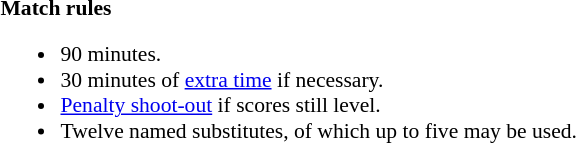<table style="width:100%; font-size:90%;">
<tr>
<td style="width:60%; vertical-align:top;"><br><strong>Match rules</strong><ul><li>90 minutes.</li><li>30 minutes of <a href='#'>extra time</a> if necessary.</li><li><a href='#'>Penalty shoot-out</a> if scores still level.</li><li>Twelve named substitutes, of which up to five may be used.</li></ul></td>
</tr>
</table>
